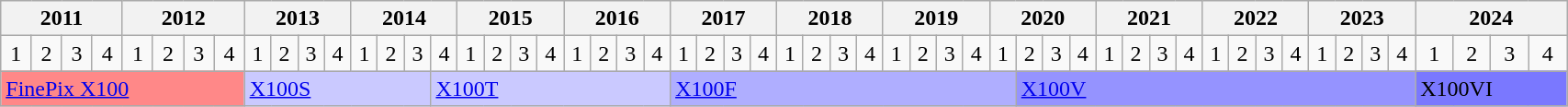<table class="wikitable" style="width: 90%;">
<tr>
<th colspan="4">2011</th>
<th colspan="4">2012</th>
<th colspan="4">2013</th>
<th colspan="4">2014</th>
<th colspan="4">2015</th>
<th colspan="4">2016</th>
<th colspan="4">2017</th>
<th colspan="4">2018</th>
<th colspan="4">2019</th>
<th colspan="4">2020</th>
<th colspan="4">2021</th>
<th colspan="4">2022</th>
<th colspan="4">2023</th>
<th colspan="4">2024</th>
</tr>
<tr>
<td style="max-width:0.2em; text-align: center;">1</td>
<td style="max-width:0.2em; text-align: center;">2</td>
<td style="max-width:0.2em; text-align: center;">3</td>
<td style="max-width:0.2em; text-align: center;">4</td>
<td style="max-width:0.2em; text-align: center;">1</td>
<td style="max-width:0.2em; text-align: center;">2</td>
<td style="max-width:0.2em; text-align: center;">3</td>
<td style="max-width:0.2em; text-align: center;">4</td>
<td style="max-width:0.2em; text-align: center;">1</td>
<td style="max-width:0.2em; text-align: center;">2</td>
<td style="max-width:0.2em; text-align: center;">3</td>
<td style="max-width:0.2em; text-align: center;">4</td>
<td style="max-width:0.2em; text-align: center;">1</td>
<td style="max-width:0.2em; text-align: center;">2</td>
<td style="max-width:0.2em; text-align: center;">3</td>
<td style="max-width:0.2em; text-align: center;">4</td>
<td style="max-width:0.2em; text-align: center;">1</td>
<td style="max-width:0.2em; text-align: center;">2</td>
<td style="max-width:0.2em; text-align: center;">3</td>
<td style="max-width:0.2em; text-align: center;">4</td>
<td style="max-width:0.2em; text-align: center;">1</td>
<td style="max-width:0.2em; text-align: center;">2</td>
<td style="max-width:0.2em; text-align: center;">3</td>
<td style="max-width:0.2em; text-align: center;">4</td>
<td style="max-width:0.2em; text-align: center;">1</td>
<td style="max-width:0.2em; text-align: center;">2</td>
<td style="max-width:0.2em; text-align: center;">3</td>
<td style="max-width:0.2em; text-align: center;">4</td>
<td style="max-width:0.2em; text-align: center;">1</td>
<td style="max-width:0.2em; text-align: center;">2</td>
<td style="max-width:0.2em; text-align: center;">3</td>
<td style="max-width:0.2em; text-align: center;">4</td>
<td style="max-width:0.2em; text-align: center;">1</td>
<td style="max-width:0.2em; text-align: center;">2</td>
<td style="max-width:0.2em; text-align: center;">3</td>
<td style="max-width:0.2em; text-align: center;">4</td>
<td style="max-width:0.2em; text-align: center;">1</td>
<td style="max-width:0.2em; text-align: center;">2</td>
<td style="max-width:0.2em; text-align: center;">3</td>
<td style="max-width:0.2em; text-align: center;">4</td>
<td style="max-width:0.2em; text-align: center;">1</td>
<td style="max-width:0.2em; text-align: center;">2</td>
<td style="max-width:0.2em; text-align: center;">3</td>
<td style="max-width:0.2em; text-align: center;">4</td>
<td style="max-width:0.2em; text-align: center;">1</td>
<td style="max-width:0.2em; text-align: center;">2</td>
<td style="max-width:0.2em; text-align: center;">3</td>
<td style="max-width:0.2em; text-align: center;">4</td>
<td style="max-width:0.2em; text-align: center;">1</td>
<td style="max-width:0.2em; text-align: center;">2</td>
<td style="max-width:0.2em; text-align: center;">3</td>
<td style="max-width:0.2em; text-align: center;">4</td>
<td style="max-width:0.2em; text-align: center;">1</td>
<td style="max-width:0.2em; text-align: center;">2</td>
<td style="max-width:0.2em; text-align: center;">3</td>
<td style="max-width:0.2em; text-align: center;">4</td>
</tr>
<tr>
<td colspan="8" style="background:#ff8888"><a href='#'>FinePix X100</a></td>
<td colspan="7" style="background:#cac9ff"><a href='#'>X100S</a></td>
<td colspan="9" style="background:#cac9ff"><a href='#'>X100T</a></td>
<td colspan="13" style="background:#afaeff"><a href='#'>X100F</a></td>
<td colspan="15" style="background:#9593ff"><a href='#'>X100V</a></td>
<td colspan="4" style="background:#7a78ff">X100VI</td>
</tr>
</table>
